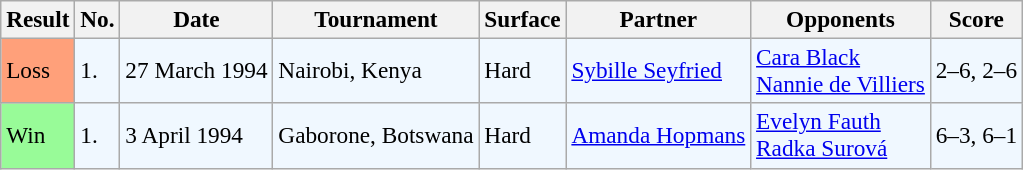<table class="sortable wikitable" style=font-size:97%>
<tr>
<th>Result</th>
<th>No.</th>
<th>Date</th>
<th>Tournament</th>
<th>Surface</th>
<th>Partner</th>
<th>Opponents</th>
<th class="unsortable">Score</th>
</tr>
<tr style="background:#f0f8ff;">
<td style="background:#ffa07a;">Loss</td>
<td>1.</td>
<td>27 March 1994</td>
<td>Nairobi, Kenya</td>
<td>Hard</td>
<td> <a href='#'>Sybille Seyfried</a></td>
<td> <a href='#'>Cara Black</a> <br>  <a href='#'>Nannie de Villiers</a></td>
<td>2–6, 2–6</td>
</tr>
<tr style="background:#f0f8ff;">
<td style="background:#98fb98;">Win</td>
<td>1.</td>
<td>3 April 1994</td>
<td>Gaborone, Botswana</td>
<td>Hard</td>
<td> <a href='#'>Amanda Hopmans</a></td>
<td> <a href='#'>Evelyn Fauth</a> <br>  <a href='#'>Radka Surová</a></td>
<td>6–3, 6–1</td>
</tr>
</table>
